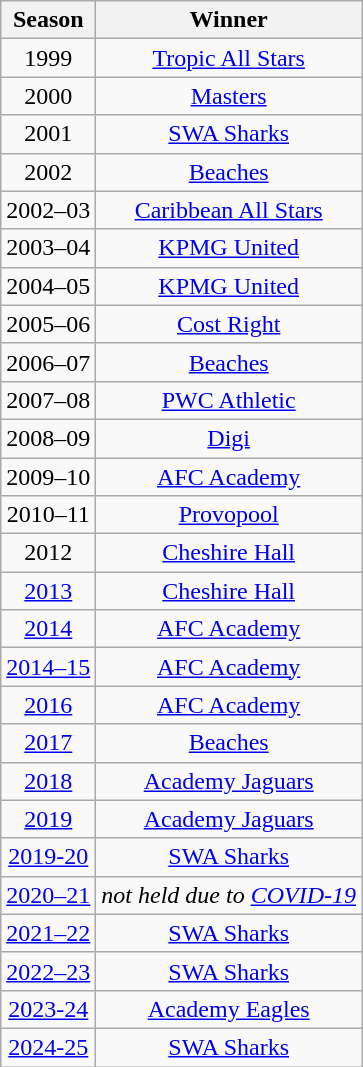<table class="wikitable" style="text-align:center;">
<tr>
<th>Season</th>
<th>Winner</th>
</tr>
<tr>
<td>1999</td>
<td><a href='#'>Tropic All Stars</a></td>
</tr>
<tr>
<td>2000</td>
<td><a href='#'>Masters</a></td>
</tr>
<tr>
<td>2001</td>
<td><a href='#'>SWA Sharks</a></td>
</tr>
<tr>
<td>2002</td>
<td><a href='#'>Beaches</a></td>
</tr>
<tr>
<td>2002–03</td>
<td><a href='#'>Caribbean All Stars</a></td>
</tr>
<tr>
<td>2003–04</td>
<td><a href='#'>KPMG United</a></td>
</tr>
<tr>
<td>2004–05</td>
<td><a href='#'>KPMG United</a></td>
</tr>
<tr>
<td>2005–06</td>
<td><a href='#'>Cost Right</a></td>
</tr>
<tr>
<td>2006–07</td>
<td><a href='#'>Beaches</a></td>
</tr>
<tr>
<td>2007–08</td>
<td><a href='#'>PWC Athletic</a></td>
</tr>
<tr>
<td>2008–09</td>
<td><a href='#'>Digi</a></td>
</tr>
<tr>
<td>2009–10</td>
<td><a href='#'>AFC Academy</a></td>
</tr>
<tr>
<td>2010–11</td>
<td><a href='#'>Provopool</a></td>
</tr>
<tr>
<td>2012</td>
<td><a href='#'>Cheshire Hall</a></td>
</tr>
<tr>
<td><a href='#'>2013</a></td>
<td><a href='#'>Cheshire Hall</a></td>
</tr>
<tr>
<td><a href='#'>2014</a></td>
<td><a href='#'>AFC Academy</a></td>
</tr>
<tr>
<td><a href='#'>2014–15</a></td>
<td><a href='#'>AFC Academy</a></td>
</tr>
<tr>
<td><a href='#'>2016</a></td>
<td><a href='#'>AFC Academy</a></td>
</tr>
<tr>
<td><a href='#'>2017</a></td>
<td><a href='#'>Beaches</a></td>
</tr>
<tr>
<td><a href='#'>2018</a></td>
<td><a href='#'>Academy Jaguars</a></td>
</tr>
<tr>
<td><a href='#'>2019</a></td>
<td><a href='#'>Academy Jaguars</a></td>
</tr>
<tr>
<td><a href='#'>2019-20</a></td>
<td><a href='#'>SWA Sharks</a></td>
</tr>
<tr>
<td><a href='#'>2020–21</a></td>
<td><em>not held due to <a href='#'>COVID-19</a></em></td>
</tr>
<tr>
<td><a href='#'>2021–22</a></td>
<td><a href='#'>SWA Sharks</a></td>
</tr>
<tr>
<td><a href='#'>2022–23</a></td>
<td><a href='#'>SWA Sharks</a></td>
</tr>
<tr>
<td><a href='#'>2023-24</a></td>
<td><a href='#'>Academy Eagles</a></td>
</tr>
<tr>
<td><a href='#'>2024-25</a></td>
<td><a href='#'>SWA Sharks</a></td>
</tr>
</table>
